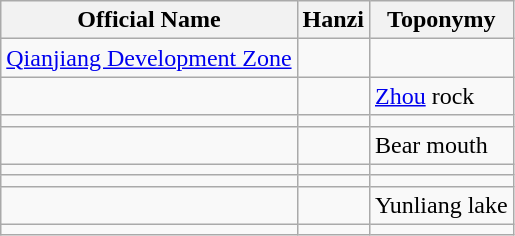<table class="wikitable">
<tr>
<th>Official Name</th>
<th>Hanzi</th>
<th>Toponymy</th>
</tr>
<tr>
<td><a href='#'>Qianjiang Development Zone</a></td>
<td></td>
<td></td>
</tr>
<tr>
<td></td>
<td></td>
<td><a href='#'>Zhou</a> rock</td>
</tr>
<tr>
<td></td>
<td></td>
<td></td>
</tr>
<tr>
<td></td>
<td></td>
<td>Bear mouth</td>
</tr>
<tr>
<td></td>
<td></td>
<td></td>
</tr>
<tr>
<td></td>
<td></td>
<td></td>
</tr>
<tr>
<td></td>
<td></td>
<td>Yunliang lake</td>
</tr>
<tr>
<td></td>
<td></td>
<td></td>
</tr>
</table>
